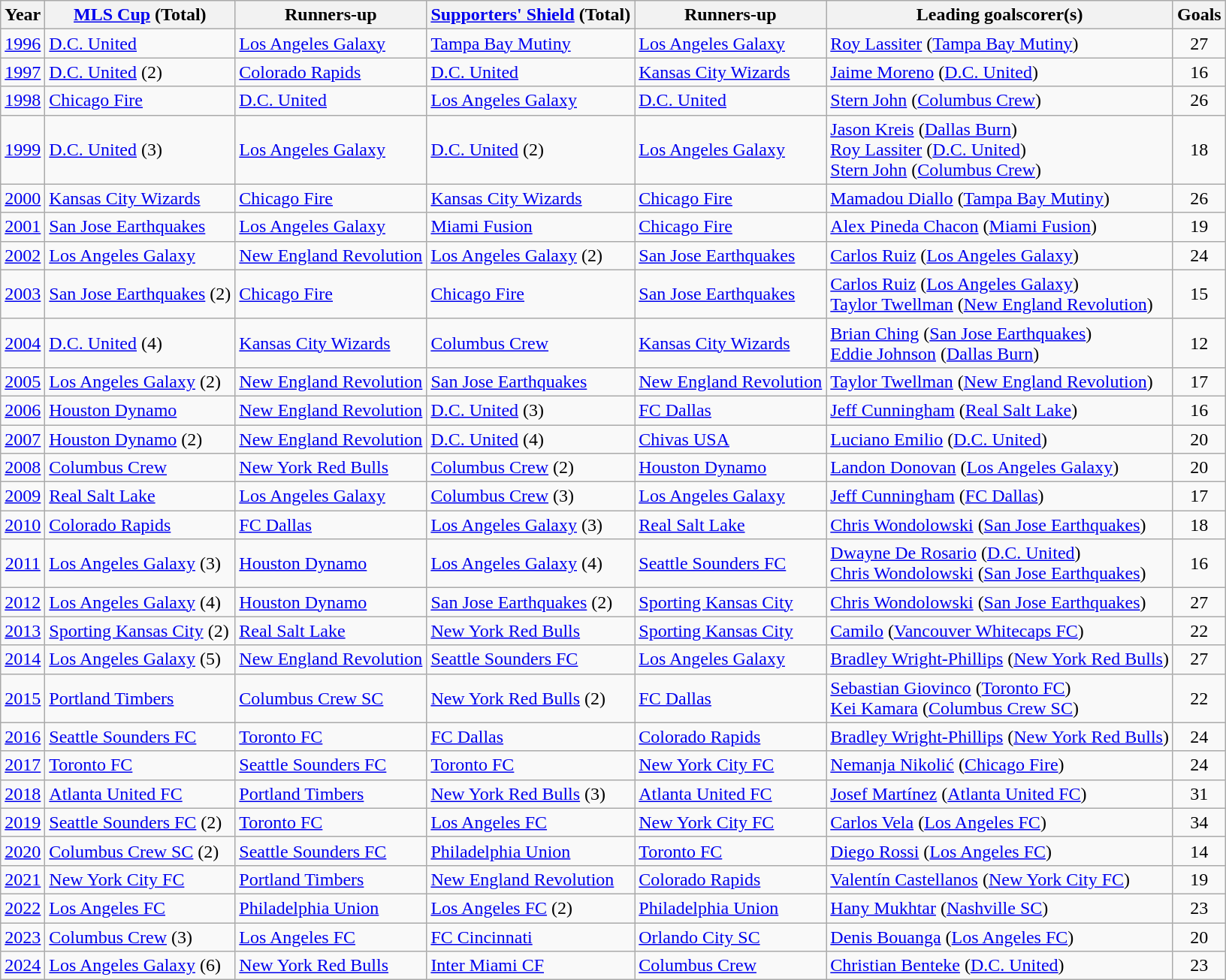<table class="wikitable">
<tr>
<th>Year</th>
<th><a href='#'>MLS Cup</a> (Total)</th>
<th>Runners-up</th>
<th><a href='#'>Supporters' Shield</a> (Total)</th>
<th>Runners-up</th>
<th>Leading goalscorer(s)</th>
<th>Goals</th>
</tr>
<tr>
<td align=center><a href='#'>1996</a></td>
<td><a href='#'>D.C. United</a></td>
<td><a href='#'>Los Angeles Galaxy</a></td>
<td><a href='#'>Tampa Bay Mutiny</a></td>
<td><a href='#'>Los Angeles Galaxy</a></td>
<td> <a href='#'>Roy Lassiter</a> (<a href='#'>Tampa Bay Mutiny</a>)</td>
<td align=center>27</td>
</tr>
<tr>
<td align=center><a href='#'>1997</a></td>
<td><a href='#'>D.C. United</a> (2)</td>
<td><a href='#'>Colorado Rapids</a></td>
<td><a href='#'>D.C. United</a></td>
<td><a href='#'>Kansas City Wizards</a></td>
<td> <a href='#'>Jaime Moreno</a> (<a href='#'>D.C. United</a>)</td>
<td align=center>16</td>
</tr>
<tr>
<td align=center><a href='#'>1998</a></td>
<td><a href='#'>Chicago Fire</a></td>
<td><a href='#'>D.C. United</a></td>
<td><a href='#'>Los Angeles Galaxy</a></td>
<td><a href='#'>D.C. United</a></td>
<td> <a href='#'>Stern John</a> (<a href='#'>Columbus Crew</a>)</td>
<td align=center>26</td>
</tr>
<tr>
<td align=center><a href='#'>1999</a></td>
<td><a href='#'>D.C. United</a> (3)</td>
<td><a href='#'>Los Angeles Galaxy</a></td>
<td><a href='#'>D.C. United</a> (2)</td>
<td><a href='#'>Los Angeles Galaxy</a></td>
<td> <a href='#'>Jason Kreis</a> (<a href='#'>Dallas Burn</a>) <br> <a href='#'>Roy Lassiter</a> (<a href='#'>D.C. United</a>) <br> <a href='#'>Stern John</a> (<a href='#'>Columbus Crew</a>)</td>
<td align=center>18</td>
</tr>
<tr>
<td align=center><a href='#'>2000</a></td>
<td><a href='#'>Kansas City Wizards</a></td>
<td><a href='#'>Chicago Fire</a></td>
<td><a href='#'>Kansas City Wizards</a></td>
<td><a href='#'>Chicago Fire</a></td>
<td> <a href='#'>Mamadou Diallo</a> (<a href='#'>Tampa Bay Mutiny</a>)</td>
<td align=center>26</td>
</tr>
<tr>
<td align=center><a href='#'>2001</a></td>
<td><a href='#'>San Jose Earthquakes</a></td>
<td><a href='#'>Los Angeles Galaxy</a></td>
<td><a href='#'>Miami Fusion</a></td>
<td><a href='#'>Chicago Fire</a></td>
<td> <a href='#'>Alex Pineda Chacon</a> (<a href='#'>Miami Fusion</a>)</td>
<td align=center>19</td>
</tr>
<tr>
<td align=center><a href='#'>2002</a></td>
<td><a href='#'>Los Angeles Galaxy</a></td>
<td><a href='#'>New England Revolution</a></td>
<td><a href='#'>Los Angeles Galaxy</a> (2)</td>
<td><a href='#'>San Jose Earthquakes</a></td>
<td> <a href='#'>Carlos Ruiz</a> (<a href='#'>Los Angeles Galaxy</a>)</td>
<td align=center>24</td>
</tr>
<tr>
<td align=center><a href='#'>2003</a></td>
<td><a href='#'>San Jose Earthquakes</a> (2)</td>
<td><a href='#'>Chicago Fire</a></td>
<td><a href='#'>Chicago Fire</a></td>
<td><a href='#'>San Jose Earthquakes</a></td>
<td> <a href='#'>Carlos Ruiz</a> (<a href='#'>Los Angeles Galaxy</a>) <br> <a href='#'>Taylor Twellman</a> (<a href='#'>New England Revolution</a>)</td>
<td align=center>15</td>
</tr>
<tr>
<td align=center><a href='#'>2004</a></td>
<td><a href='#'>D.C. United</a> (4)</td>
<td><a href='#'>Kansas City Wizards</a></td>
<td><a href='#'>Columbus Crew</a></td>
<td><a href='#'>Kansas City Wizards</a></td>
<td> <a href='#'>Brian Ching</a> (<a href='#'>San Jose Earthquakes</a>) <br> <a href='#'>Eddie Johnson</a> (<a href='#'>Dallas Burn</a>)</td>
<td align=center>12</td>
</tr>
<tr>
<td align=center><a href='#'>2005</a></td>
<td><a href='#'>Los Angeles Galaxy</a> (2)</td>
<td><a href='#'>New England Revolution</a></td>
<td><a href='#'>San Jose Earthquakes</a></td>
<td><a href='#'>New England Revolution</a></td>
<td> <a href='#'>Taylor Twellman</a> (<a href='#'>New England Revolution</a>)</td>
<td align=center>17</td>
</tr>
<tr>
<td align=center><a href='#'>2006</a></td>
<td><a href='#'>Houston Dynamo</a></td>
<td><a href='#'>New England Revolution</a></td>
<td><a href='#'>D.C. United</a> (3)</td>
<td><a href='#'>FC Dallas</a></td>
<td> <a href='#'>Jeff Cunningham</a> (<a href='#'>Real Salt Lake</a>)</td>
<td align=center>16</td>
</tr>
<tr>
<td align=center><a href='#'>2007</a></td>
<td><a href='#'>Houston Dynamo</a> (2)</td>
<td><a href='#'>New England Revolution</a></td>
<td><a href='#'>D.C. United</a> (4)</td>
<td><a href='#'>Chivas USA</a></td>
<td> <a href='#'>Luciano Emilio</a> (<a href='#'>D.C. United</a>)</td>
<td align=center>20</td>
</tr>
<tr>
<td align=center><a href='#'>2008</a></td>
<td><a href='#'>Columbus Crew</a></td>
<td><a href='#'>New York Red Bulls</a></td>
<td><a href='#'>Columbus Crew</a> (2)</td>
<td><a href='#'>Houston Dynamo</a></td>
<td> <a href='#'>Landon Donovan</a> (<a href='#'>Los Angeles Galaxy</a>)</td>
<td align=center>20</td>
</tr>
<tr>
<td align=center><a href='#'>2009</a></td>
<td><a href='#'>Real Salt Lake</a></td>
<td><a href='#'>Los Angeles Galaxy</a></td>
<td><a href='#'>Columbus Crew</a> (3)</td>
<td><a href='#'>Los Angeles Galaxy</a></td>
<td> <a href='#'>Jeff Cunningham</a> (<a href='#'>FC Dallas</a>)</td>
<td align=center>17</td>
</tr>
<tr>
<td align=center><a href='#'>2010</a></td>
<td><a href='#'>Colorado Rapids</a></td>
<td><a href='#'>FC Dallas</a></td>
<td><a href='#'>Los Angeles Galaxy</a> (3)</td>
<td><a href='#'>Real Salt Lake</a></td>
<td> <a href='#'>Chris Wondolowski</a> (<a href='#'>San Jose Earthquakes</a>)</td>
<td align=center>18</td>
</tr>
<tr>
<td align=center><a href='#'>2011</a></td>
<td><a href='#'>Los Angeles Galaxy</a> (3)</td>
<td><a href='#'>Houston Dynamo</a></td>
<td><a href='#'>Los Angeles Galaxy</a> (4)</td>
<td><a href='#'>Seattle Sounders FC</a></td>
<td> <a href='#'>Dwayne De Rosario</a> (<a href='#'>D.C. United</a>) <br> <a href='#'>Chris Wondolowski</a> (<a href='#'>San Jose Earthquakes</a>)</td>
<td align=center>16</td>
</tr>
<tr>
<td align=center><a href='#'>2012</a></td>
<td><a href='#'>Los Angeles Galaxy</a> (4)</td>
<td><a href='#'>Houston Dynamo</a></td>
<td><a href='#'>San Jose Earthquakes</a> (2)</td>
<td><a href='#'>Sporting Kansas City</a></td>
<td> <a href='#'>Chris Wondolowski</a> (<a href='#'>San Jose Earthquakes</a>)</td>
<td align=center>27</td>
</tr>
<tr>
<td align=center><a href='#'>2013</a></td>
<td><a href='#'>Sporting Kansas City</a> (2)</td>
<td><a href='#'>Real Salt Lake</a></td>
<td><a href='#'>New York Red Bulls</a></td>
<td><a href='#'>Sporting Kansas City</a></td>
<td> <a href='#'>Camilo</a> (<a href='#'>Vancouver Whitecaps FC</a>)</td>
<td align=center>22</td>
</tr>
<tr>
<td align=center><a href='#'>2014</a></td>
<td><a href='#'>Los Angeles Galaxy</a> (5)</td>
<td><a href='#'>New England Revolution</a></td>
<td><a href='#'>Seattle Sounders FC</a></td>
<td><a href='#'>Los Angeles Galaxy</a></td>
<td> <a href='#'>Bradley Wright-Phillips</a> (<a href='#'>New York Red Bulls</a>)</td>
<td align=center>27</td>
</tr>
<tr>
<td align=center><a href='#'>2015</a></td>
<td><a href='#'>Portland Timbers</a></td>
<td><a href='#'>Columbus Crew SC</a></td>
<td><a href='#'>New York Red Bulls</a> (2)</td>
<td><a href='#'>FC Dallas</a></td>
<td> <a href='#'>Sebastian Giovinco</a> (<a href='#'>Toronto FC</a>)<br> <a href='#'>Kei Kamara</a> (<a href='#'>Columbus Crew SC</a>)</td>
<td align=center>22</td>
</tr>
<tr>
<td align=center><a href='#'>2016</a></td>
<td><a href='#'>Seattle Sounders FC</a></td>
<td><a href='#'>Toronto FC</a></td>
<td><a href='#'>FC Dallas</a></td>
<td><a href='#'>Colorado Rapids</a></td>
<td> <a href='#'>Bradley Wright-Phillips</a> (<a href='#'>New York Red Bulls</a>)</td>
<td align=center>24</td>
</tr>
<tr>
<td align=center><a href='#'>2017</a></td>
<td><a href='#'>Toronto FC</a></td>
<td><a href='#'>Seattle Sounders FC</a></td>
<td><a href='#'>Toronto FC</a></td>
<td><a href='#'>New York City FC</a></td>
<td> <a href='#'>Nemanja Nikolić</a> (<a href='#'>Chicago Fire</a>)</td>
<td align=center>24</td>
</tr>
<tr>
<td align=center><a href='#'>2018</a></td>
<td><a href='#'>Atlanta United FC</a></td>
<td><a href='#'>Portland Timbers</a></td>
<td><a href='#'>New York Red Bulls</a> (3)</td>
<td><a href='#'>Atlanta United FC</a></td>
<td> <a href='#'>Josef Martínez</a> (<a href='#'>Atlanta United FC</a>)</td>
<td align=center>31</td>
</tr>
<tr>
<td align=center><a href='#'>2019</a></td>
<td><a href='#'>Seattle Sounders FC</a> (2)</td>
<td><a href='#'>Toronto FC</a></td>
<td><a href='#'>Los Angeles FC</a></td>
<td><a href='#'>New York City FC</a></td>
<td> <a href='#'>Carlos Vela</a> (<a href='#'>Los Angeles FC</a>)</td>
<td align=center>34</td>
</tr>
<tr>
<td align=center><a href='#'>2020</a></td>
<td><a href='#'>Columbus Crew SC</a> (2)</td>
<td><a href='#'>Seattle Sounders FC</a></td>
<td><a href='#'>Philadelphia Union</a></td>
<td><a href='#'>Toronto FC</a></td>
<td> <a href='#'>Diego Rossi</a> (<a href='#'>Los Angeles FC</a>)</td>
<td align=center>14</td>
</tr>
<tr>
<td align=center><a href='#'>2021</a></td>
<td><a href='#'>New York City FC</a></td>
<td><a href='#'>Portland Timbers</a></td>
<td><a href='#'>New England Revolution</a></td>
<td><a href='#'>Colorado Rapids</a></td>
<td> <a href='#'>Valentín Castellanos</a> (<a href='#'>New York City FC</a>)</td>
<td align=center>19</td>
</tr>
<tr>
<td align=center><a href='#'>2022</a></td>
<td><a href='#'>Los Angeles FC</a></td>
<td><a href='#'>Philadelphia Union</a></td>
<td><a href='#'>Los Angeles FC</a> (2)</td>
<td><a href='#'>Philadelphia Union</a></td>
<td> <a href='#'>Hany Mukhtar</a> (<a href='#'>Nashville SC</a>)</td>
<td align=center>23</td>
</tr>
<tr>
<td align=center><a href='#'>2023</a></td>
<td><a href='#'>Columbus Crew</a> (3)</td>
<td><a href='#'>Los Angeles FC</a></td>
<td><a href='#'>FC Cincinnati</a></td>
<td><a href='#'>Orlando City SC</a></td>
<td> <a href='#'>Denis Bouanga</a> (<a href='#'>Los Angeles FC</a>)</td>
<td align=center>20</td>
</tr>
<tr>
<td align=center><a href='#'>2024</a></td>
<td><a href='#'>Los Angeles Galaxy</a> (6)</td>
<td><a href='#'>New York Red Bulls</a></td>
<td><a href='#'>Inter Miami CF</a></td>
<td><a href='#'>Columbus Crew</a></td>
<td> <a href='#'>Christian Benteke</a> (<a href='#'>D.C. United</a>)</td>
<td align=center>23</td>
</tr>
</table>
